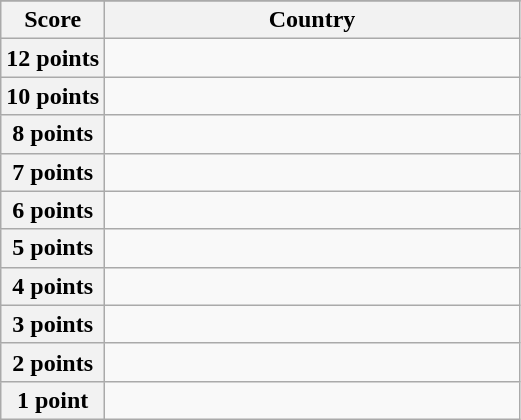<table class="wikitable">
<tr>
</tr>
<tr>
<th scope="col" width="20%">Score</th>
<th scope="col">Country</th>
</tr>
<tr>
<th scope="row">12 points</th>
<td></td>
</tr>
<tr>
<th scope="row">10 points</th>
<td></td>
</tr>
<tr>
<th scope="row">8 points</th>
<td></td>
</tr>
<tr>
<th scope="row">7 points</th>
<td></td>
</tr>
<tr>
<th scope="row">6 points</th>
<td></td>
</tr>
<tr>
<th scope="row">5 points</th>
<td></td>
</tr>
<tr>
<th scope="row">4 points</th>
<td></td>
</tr>
<tr>
<th scope="row">3 points</th>
<td></td>
</tr>
<tr>
<th scope="row">2 points</th>
<td></td>
</tr>
<tr>
<th scope="row">1 point</th>
<td></td>
</tr>
</table>
